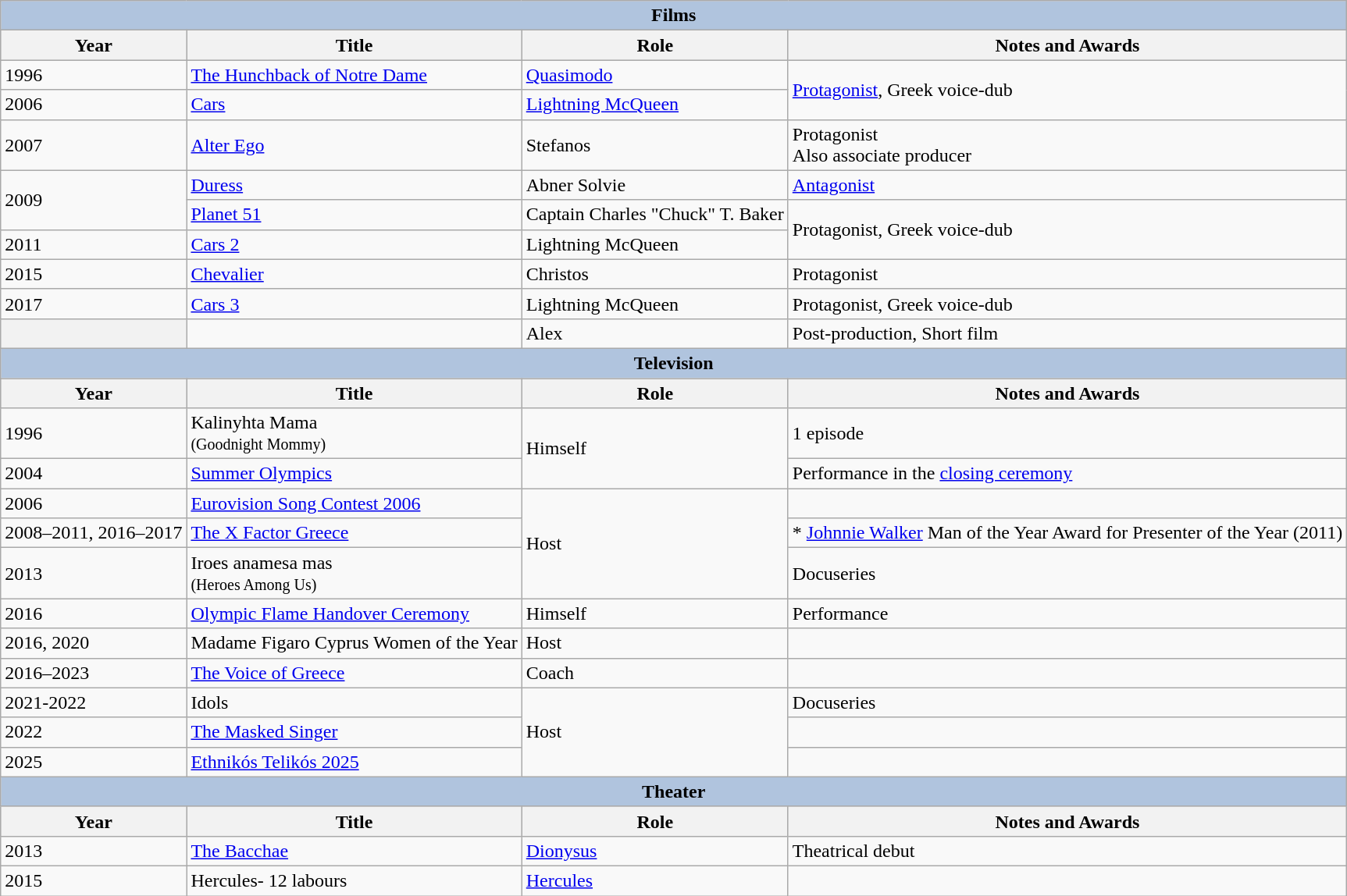<table class="wikitable">
<tr>
<th colspan="4" style="background: LightSteelBlue;">Films</th>
</tr>
<tr style="background:#ccc; text-align:center;">
<th>Year</th>
<th>Title</th>
<th>Role</th>
<th>Notes and Awards</th>
</tr>
<tr>
<td>1996</td>
<td><a href='#'>The Hunchback of Notre Dame</a></td>
<td><a href='#'>Quasimodo</a></td>
<td rowspan=2><a href='#'>Protagonist</a>, Greek voice-dub</td>
</tr>
<tr>
<td>2006</td>
<td><a href='#'>Cars</a></td>
<td><a href='#'>Lightning McQueen</a></td>
</tr>
<tr>
<td>2007</td>
<td><a href='#'>Alter Ego</a></td>
<td>Stefanos</td>
<td>Protagonist<br>Also associate producer<br></td>
</tr>
<tr>
<td rowspan=2>2009</td>
<td><a href='#'>Duress</a></td>
<td>Abner Solvie</td>
<td><a href='#'>Antagonist</a></td>
</tr>
<tr>
<td><a href='#'>Planet 51</a></td>
<td>Captain Charles "Chuck" T. Baker</td>
<td rowspan=2>Protagonist, Greek voice-dub</td>
</tr>
<tr>
<td>2011</td>
<td><a href='#'>Cars 2</a></td>
<td>Lightning McQueen</td>
</tr>
<tr>
<td>2015</td>
<td><a href='#'>Chevalier</a></td>
<td>Christos</td>
<td>Protagonist</td>
</tr>
<tr>
<td>2017</td>
<td><a href='#'>Cars 3</a></td>
<td>Lightning McQueen</td>
<td>Protagonist, Greek voice-dub</td>
</tr>
<tr>
<th scope=row></th>
<td></td>
<td>Alex</td>
<td>Post-production, Short film</td>
</tr>
<tr>
<th colspan="4" style="background: LightSteelBlue;">Television</th>
</tr>
<tr style="background:#ccc; text-align:center;">
<th>Year</th>
<th>Title</th>
<th>Role</th>
<th>Notes and Awards</th>
</tr>
<tr>
<td>1996</td>
<td>Kalinyhta Mama<br><small>(Goodnight Mommy)</small></td>
<td rowspan="2">Himself</td>
<td>1 episode</td>
</tr>
<tr>
<td>2004</td>
<td><a href='#'>Summer Olympics</a></td>
<td>Performance in the <a href='#'>closing ceremony</a></td>
</tr>
<tr>
<td>2006</td>
<td><a href='#'>Eurovision Song Contest 2006</a></td>
<td rowspan="3">Host</td>
<td></td>
</tr>
<tr>
<td>2008–2011, 2016–2017</td>
<td><a href='#'>The X Factor Greece</a></td>
<td>* <a href='#'>Johnnie Walker</a> Man of the Year Award for Presenter of the Year (2011)</td>
</tr>
<tr>
<td>2013</td>
<td>Iroes anamesa mas<br><small>(Heroes Among Us)</small></td>
<td>Docuseries</td>
</tr>
<tr>
<td>2016</td>
<td><a href='#'>Olympic Flame Handover Ceremony</a></td>
<td>Himself</td>
<td>Performance</td>
</tr>
<tr>
<td>2016, 2020</td>
<td>Madame Figaro Cyprus Women of the Year</td>
<td>Host</td>
<td></td>
</tr>
<tr>
<td>2016–2023</td>
<td><a href='#'>The Voice of Greece</a></td>
<td>Coach</td>
<td></td>
</tr>
<tr>
<td>2021-2022</td>
<td>Idols</td>
<td rowspan="3">Host</td>
<td>Docuseries</td>
</tr>
<tr>
<td>2022</td>
<td><a href='#'>The Masked Singer</a></td>
<td></td>
</tr>
<tr>
<td>2025</td>
<td><a href='#'>Ethnikós Telikós 2025</a></td>
<td></td>
</tr>
<tr>
<th colspan="4" style="background: LightSteelBlue;">Theater</th>
</tr>
<tr style="background:#ccc; text-align:center;">
<th>Year</th>
<th>Title</th>
<th>Role</th>
<th>Notes and Awards</th>
</tr>
<tr>
<td>2013</td>
<td><a href='#'>The Bacchae</a></td>
<td><a href='#'>Dionysus</a></td>
<td>Theatrical debut</td>
</tr>
<tr>
<td>2015</td>
<td>Hercules- 12 labours</td>
<td><a href='#'>Hercules</a></td>
<td></td>
</tr>
</table>
